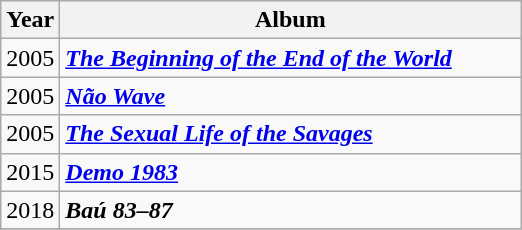<table class="wikitable">
<tr>
<th>Year</th>
<th style="width:300px;">Album</th>
</tr>
<tr>
<td>2005</td>
<td align=left><strong><em><a href='#'>The Beginning of the End of the World</a></em></strong></td>
</tr>
<tr>
<td>2005</td>
<td align=left><strong><em><a href='#'>Não Wave</a></em></strong></td>
</tr>
<tr>
<td>2005</td>
<td align=left><strong><em><a href='#'>The Sexual Life of the Savages</a></em></strong></td>
</tr>
<tr>
<td>2015</td>
<td align=left><strong><em><a href='#'>Demo 1983</a></em></strong></td>
</tr>
<tr>
<td>2018</td>
<td align=left><strong><em>Baú 83–87</em></strong></td>
</tr>
<tr>
</tr>
</table>
